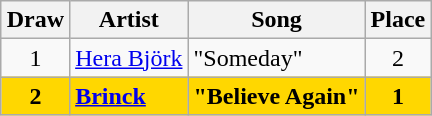<table class="sortable wikitable" style="margin: 1em auto 1em auto; text-align:center;">
<tr>
<th>Draw</th>
<th>Artist</th>
<th>Song</th>
<th>Place</th>
</tr>
<tr>
<td>1</td>
<td style="text-align:left;"><a href='#'>Hera Björk</a></td>
<td style="text-align:left;">"Someday"</td>
<td>2</td>
</tr>
<tr style="font-weight:bold; background:gold;">
<td>2</td>
<td style="text-align:left;"><a href='#'>Brinck</a></td>
<td style="text-align:left;">"Believe Again"</td>
<td>1</td>
</tr>
</table>
